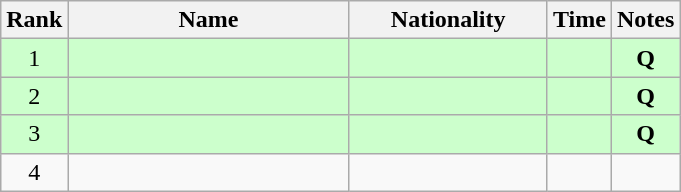<table class="wikitable sortable" style="text-align:center">
<tr>
<th>Rank</th>
<th style="width:180px">Name</th>
<th style="width:125px">Nationality</th>
<th>Time</th>
<th>Notes</th>
</tr>
<tr style="background:#cfc;">
<td>1</td>
<td style="text-align:left;"></td>
<td style="text-align:left;"></td>
<td></td>
<td><strong>Q</strong></td>
</tr>
<tr style="background:#cfc;">
<td>2</td>
<td style="text-align:left;"></td>
<td style="text-align:left;"></td>
<td></td>
<td><strong>Q</strong></td>
</tr>
<tr style="background:#cfc;">
<td>3</td>
<td style="text-align:left;"></td>
<td style="text-align:left;"></td>
<td></td>
<td><strong>Q</strong></td>
</tr>
<tr>
<td>4</td>
<td style="text-align:left;"></td>
<td style="text-align:left;"></td>
<td></td>
<td></td>
</tr>
</table>
